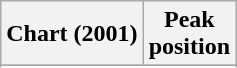<table class="wikitable sortable">
<tr>
<th align="left">Chart (2001)</th>
<th align="center">Peak<br>position</th>
</tr>
<tr>
</tr>
<tr>
</tr>
</table>
